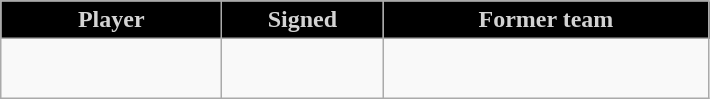<table class="wikitable" style="text-align: center">
<tr align="center" bgcolor="#dddddd">
<td style="background:#000000;color:#D3D3D3; width:140px"><strong>Player</strong></td>
<td style="background:#000000;color:#D3D3D3; width:100px"><strong>Signed</strong></td>
<td style="background:#000000;color:#D3D3D3; width:210px"><strong>Former team</strong></td>
</tr>
<tr style="height:40px">
<td></td>
<td></td>
<td></td>
</tr>
</table>
